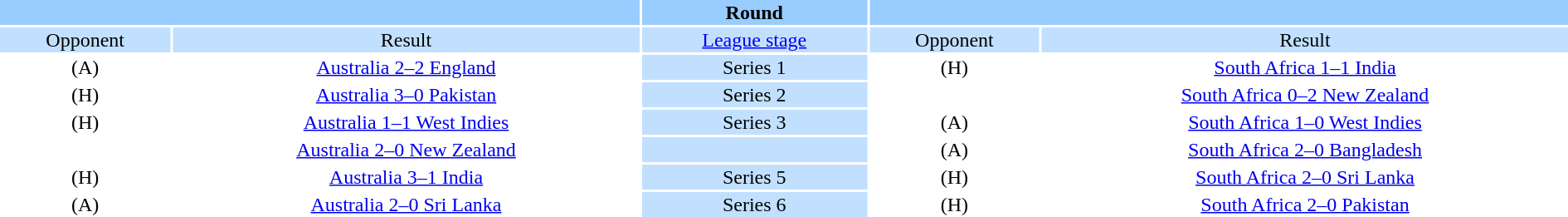<table style="width:100%;text-align:center">
<tr style="vertical-align:top;background:#9cf">
<th colspan=2 style="width:1*"></th>
<th>Round</th>
<th colspan=2 style="width:1*"></th>
</tr>
<tr style="vertical-align:top;background:#c1e0ff">
<td>Opponent</td>
<td>Result</td>
<td><a href='#'>League stage</a></td>
<td>Opponent</td>
<td>Result</td>
</tr>
<tr>
<td> (A)</td>
<td><a href='#'>Australia 2–2 England</a></td>
<td style="background:#c1e0ff">Series 1</td>
<td> (H)</td>
<td><a href='#'>South Africa 1–1 India</a></td>
</tr>
<tr>
<td> (H)</td>
<td><a href='#'>Australia 3–0 Pakistan</a></td>
<td style="background:#c1e0ff">Series 2</td>
<td></td>
<td><a href='#'>South Africa 0–2 New Zealand</a></td>
</tr>
<tr>
<td> (H)</td>
<td><a href='#'>Australia 1–1 West Indies</a></td>
<td style="background:#c1e0ff">Series 3</td>
<td> (A)</td>
<td><a href='#'>South Africa 1–0 West Indies</a></td>
</tr>
<tr>
<td></td>
<td><a href='#'>Australia 2–0 New Zealand</a></td>
<td style="background:#c1e0ff"></td>
<td> (A)</td>
<td><a href='#'>South Africa 2–0 Bangladesh</a></td>
</tr>
<tr>
<td> (H)</td>
<td><a href='#'>Australia 3–1 India</a></td>
<td style="background:#c1e0ff">Series 5</td>
<td> (H)</td>
<td><a href='#'>South Africa 2–0 Sri Lanka</a></td>
</tr>
<tr>
<td> (A)</td>
<td><a href='#'>Australia 2–0 Sri Lanka</a></td>
<td style="background:#c1e0ff">Series 6</td>
<td> (H)</td>
<td><a href='#'>South Africa 2–0 Pakistan</a></td>
</tr>
</table>
